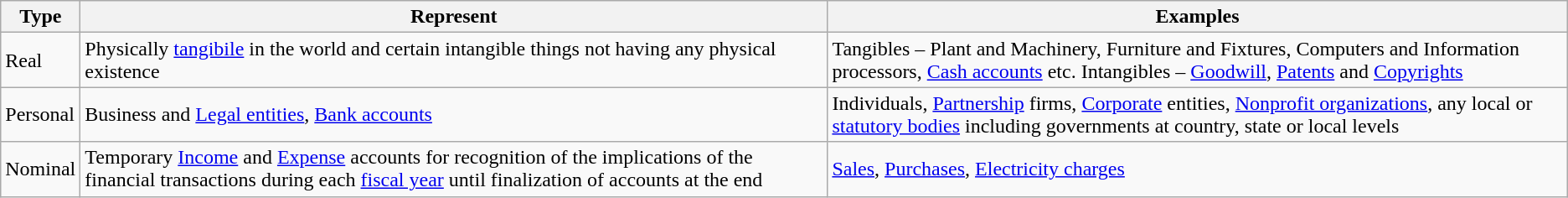<table class="wikitable">
<tr>
<th>Type</th>
<th>Represent</th>
<th>Examples</th>
</tr>
<tr>
<td>Real</td>
<td>Physically <a href='#'>tangibile</a> in the world and certain intangible things not having any physical existence</td>
<td>Tangibles – Plant and Machinery, Furniture and Fixtures, Computers and Information processors, <a href='#'>Cash accounts</a> etc. Intangibles – <a href='#'>Goodwill</a>, <a href='#'>Patents</a> and <a href='#'>Copyrights</a></td>
</tr>
<tr>
<td>Personal</td>
<td>Business and <a href='#'>Legal entities</a>, <a href='#'>Bank accounts</a></td>
<td>Individuals, <a href='#'>Partnership</a> firms, <a href='#'>Corporate</a> entities, <a href='#'>Nonprofit organizations</a>, any local or <a href='#'>statutory bodies</a> including governments at country, state or local levels</td>
</tr>
<tr>
<td>Nominal</td>
<td>Temporary <a href='#'>Income</a> and <a href='#'>Expense</a> accounts for recognition of the implications of the financial transactions during each <a href='#'>fiscal year</a> until finalization of accounts at the end</td>
<td><a href='#'>Sales</a>, <a href='#'>Purchases</a>, <a href='#'>Electricity charges</a></td>
</tr>
</table>
